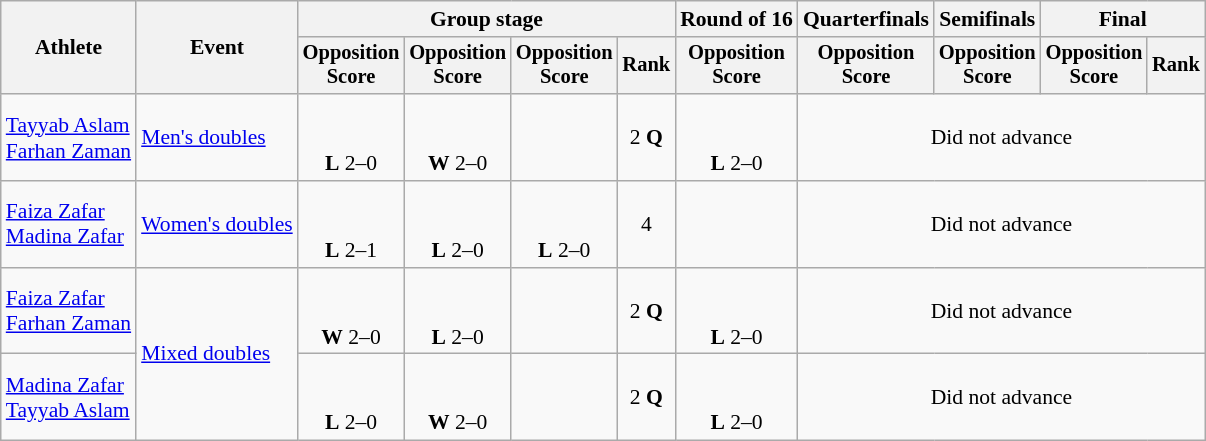<table class=wikitable style="font-size:90%">
<tr>
<th rowspan=2>Athlete</th>
<th rowspan=2>Event</th>
<th colspan=4>Group stage</th>
<th>Round of 16</th>
<th>Quarterfinals</th>
<th>Semifinals</th>
<th colspan=2>Final</th>
</tr>
<tr style="font-size:95%">
<th>Opposition<br>Score</th>
<th>Opposition<br>Score</th>
<th>Opposition<br>Score</th>
<th>Rank</th>
<th>Opposition<br>Score</th>
<th>Opposition<br>Score</th>
<th>Opposition<br>Score</th>
<th>Opposition<br>Score</th>
<th>Rank</th>
</tr>
<tr align=center>
<td align=left><a href='#'>Tayyab Aslam</a><br><a href='#'>Farhan Zaman</a></td>
<td align=left><a href='#'>Men's doubles</a></td>
<td><br><br><strong>L</strong> 2–0</td>
<td><br><br><strong>W</strong> 2–0</td>
<td></td>
<td>2 <strong>Q</strong></td>
<td><br><br><strong>L</strong> 2–0</td>
<td colspan=4>Did not advance</td>
</tr>
<tr align=center>
<td align=left><a href='#'>Faiza Zafar</a><br><a href='#'>Madina Zafar</a></td>
<td align=left><a href='#'>Women's doubles</a></td>
<td><br><br><strong>L</strong> 2–1</td>
<td><br><br><strong>L</strong> 2–0</td>
<td><br><br><strong>L</strong> 2–0</td>
<td>4</td>
<td></td>
<td colspan=4>Did not advance</td>
</tr>
<tr align=center>
<td align=left><a href='#'>Faiza Zafar</a><br><a href='#'>Farhan Zaman</a></td>
<td align=left rowspan=2><a href='#'>Mixed doubles</a></td>
<td><br><br><strong>W</strong> 2–0</td>
<td><br><br><strong>L</strong> 2–0</td>
<td></td>
<td>2 <strong>Q</strong></td>
<td><br><br><strong>L</strong> 2–0</td>
<td colspan=4>Did not advance</td>
</tr>
<tr align=center>
<td align=left><a href='#'>Madina Zafar</a><br><a href='#'>Tayyab Aslam</a></td>
<td><br><br><strong>L</strong> 2–0</td>
<td><br><br><strong>W</strong> 2–0</td>
<td></td>
<td>2 <strong>Q</strong></td>
<td><br><br><strong>L</strong> 2–0</td>
<td colspan=4>Did not advance</td>
</tr>
</table>
